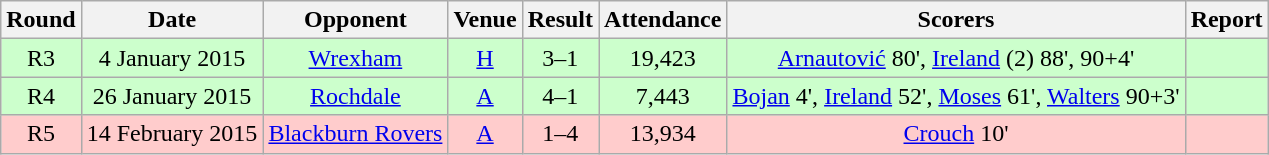<table class="wikitable" style="font-size:100%; text-align:center">
<tr>
<th>Round</th>
<th>Date</th>
<th>Opponent</th>
<th>Venue</th>
<th>Result</th>
<th>Attendance</th>
<th>Scorers</th>
<th>Report</th>
</tr>
<tr style="background-color: #CCFFCC;">
<td>R3</td>
<td>4 January 2015</td>
<td><a href='#'>Wrexham</a></td>
<td><a href='#'>H</a></td>
<td>3–1</td>
<td>19,423</td>
<td><a href='#'>Arnautović</a> 80', <a href='#'>Ireland</a> (2) 88', 90+4'</td>
<td></td>
</tr>
<tr style="background-color: #CCFFCC;">
<td>R4</td>
<td>26 January 2015</td>
<td><a href='#'>Rochdale</a></td>
<td><a href='#'>A</a></td>
<td>4–1</td>
<td>7,443</td>
<td><a href='#'>Bojan</a> 4', <a href='#'>Ireland</a> 52', <a href='#'>Moses</a> 61', <a href='#'>Walters</a> 90+3'</td>
<td></td>
</tr>
<tr style="background-color: #FFCCCC;">
<td>R5</td>
<td>14 February 2015</td>
<td><a href='#'>Blackburn Rovers</a></td>
<td><a href='#'>A</a></td>
<td>1–4</td>
<td>13,934</td>
<td><a href='#'>Crouch</a> 10'</td>
<td></td>
</tr>
</table>
